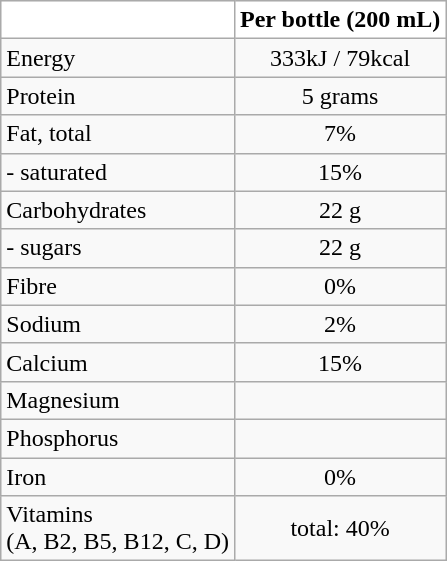<table class="wikitable">
<tr style="text-align:center; background:#fff;">
<td></td>
<td><strong>Per bottle (200 mL)</strong></td>
</tr>
<tr>
<td>Energy</td>
<td style="text-align:center;">333kJ / 79kcal</td>
</tr>
<tr>
<td>Protein</td>
<td style="text-align:center;">5 grams</td>
</tr>
<tr>
<td>Fat, total</td>
<td style="text-align:center;">7%</td>
</tr>
<tr>
<td>- saturated</td>
<td style="text-align:center;">15%</td>
</tr>
<tr>
<td>Carbohydrates</td>
<td style="text-align:center;">22 g</td>
</tr>
<tr>
<td>- sugars</td>
<td style="text-align:center;">22 g</td>
</tr>
<tr>
<td>Fibre</td>
<td style="text-align:center;">0%</td>
</tr>
<tr>
<td>Sodium</td>
<td style="text-align:center;">2%</td>
</tr>
<tr>
<td>Calcium</td>
<td style="text-align:center;">15%</td>
</tr>
<tr>
<td>Magnesium</td>
<td style="text-align:center;"></td>
</tr>
<tr>
<td>Phosphorus</td>
<td style="text-align:center;"></td>
</tr>
<tr>
<td>Iron</td>
<td style="text-align:center;">0%</td>
</tr>
<tr>
<td>Vitamins<br>(A, B2, B5, B12, C, D)</td>
<td style="text-align:center;">total: 40%</td>
</tr>
</table>
